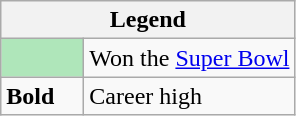<table class="wikitable">
<tr>
<th colspan="2">Legend</th>
</tr>
<tr>
<td style="background:#afe6ba; width:3em;"></td>
<td>Won the <a href='#'>Super Bowl</a></td>
</tr>
<tr>
<td><strong>Bold</strong></td>
<td>Career high</td>
</tr>
</table>
